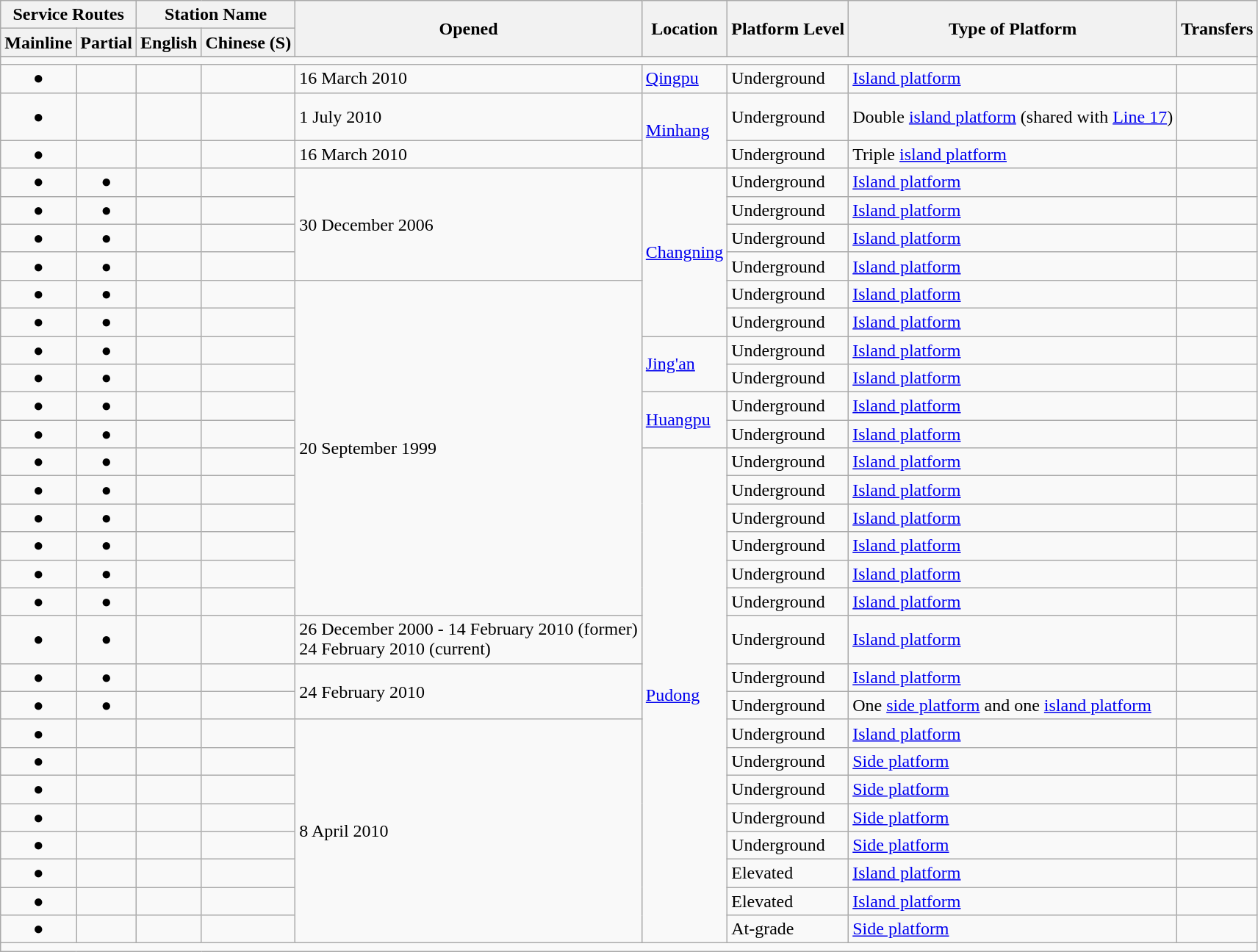<table class=wikitable>
<tr>
<th colspan=2>Service Routes</th>
<th colspan=2 style="text-align:center;">Station Name</th>
<th rowspan=2>Opened</th>
<th rowspan=2 style="text-align:center;">Location</th>
<th rowspan=2>Platform Level</th>
<th rowspan=2>Type of Platform</th>
<th rowspan=2 style="text-align:center;">Transfers</th>
</tr>
<tr>
<th>Mainline</th>
<th>Partial</th>
<th>English</th>
<th>Chinese (S)</th>
</tr>
<tr>
</tr>
<tr style=background:#>
<td colspan=9></td>
</tr>
<tr>
<td align=center>●</td>
<td align=center></td>
<td></td>
<td><span></span></td>
<td>16 March 2010</td>
<td><a href='#'>Qingpu</a></td>
<td>Underground</td>
<td><a href='#'>Island platform</a></td>
<td></td>
</tr>
<tr>
<td align=center>●</td>
<td align=center></td>
<td></td>
<td><span></span></td>
<td>1 July 2010</td>
<td rowspan=2><a href='#'>Minhang</a></td>
<td>Underground</td>
<td>Double <a href='#'>island platform</a> (shared with <a href='#'>Line 17</a>)</td>
<td><br><br></td>
</tr>
<tr>
<td align=center>●</td>
<td align=center></td>
<td></td>
<td><span></span></td>
<td>16 March 2010</td>
<td>Underground</td>
<td>Triple <a href='#'>island platform</a></td>
<td><br></td>
</tr>
<tr>
<td align=center>●</td>
<td align=center>●</td>
<td></td>
<td><span></span></td>
<td rowspan=4>30 December 2006</td>
<td rowspan=6><a href='#'>Changning</a></td>
<td>Underground</td>
<td><a href='#'>Island platform</a></td>
<td></td>
</tr>
<tr>
<td align=center>●</td>
<td align=center>●</td>
<td></td>
<td><span></span></td>
<td>Underground</td>
<td><a href='#'>Island platform</a></td>
<td></td>
</tr>
<tr>
<td align=center>●</td>
<td align=center>●</td>
<td></td>
<td><span></span></td>
<td>Underground</td>
<td><a href='#'>Island platform</a></td>
<td></td>
</tr>
<tr>
<td align=center>●</td>
<td align=center>●</td>
<td></td>
<td><span></span></td>
<td>Underground</td>
<td><a href='#'>Island platform</a></td>
<td></td>
</tr>
<tr>
<td align=center>●</td>
<td align=center>●</td>
<td></td>
<td><span></span></td>
<td rowspan=12>20 September 1999</td>
<td>Underground</td>
<td><a href='#'>Island platform</a></td>
<td align=left></td>
</tr>
<tr>
<td align=center>●</td>
<td align=center>●</td>
<td></td>
<td><span></span></td>
<td>Underground</td>
<td><a href='#'>Island platform</a></td>
<td></td>
</tr>
<tr>
<td align=center>●</td>
<td align=center>●</td>
<td></td>
<td><span></span></td>
<td rowspan=2><a href='#'>Jing'an</a></td>
<td>Underground</td>
<td><a href='#'>Island platform</a></td>
<td></td>
</tr>
<tr>
<td align=center>●</td>
<td align=center>●</td>
<td></td>
<td><span></span></td>
<td>Underground</td>
<td><a href='#'>Island platform</a></td>
<td></td>
</tr>
<tr>
<td align=center>●</td>
<td align=center>●</td>
<td></td>
<td><span></span></td>
<td rowspan=2><a href='#'>Huangpu</a></td>
<td>Underground</td>
<td><a href='#'>Island platform</a></td>
<td></td>
</tr>
<tr>
<td align=center>●</td>
<td align=center>●</td>
<td></td>
<td><span></span></td>
<td>Underground</td>
<td><a href='#'>Island platform</a></td>
<td></td>
</tr>
<tr>
<td align=center>●</td>
<td align=center>●</td>
<td></td>
<td><span></span></td>
<td rowspan=17><a href='#'>Pudong</a></td>
<td>Underground</td>
<td><a href='#'>Island platform</a></td>
<td></td>
</tr>
<tr>
<td align=center>●</td>
<td align=center>●</td>
<td></td>
<td><span></span></td>
<td>Underground</td>
<td><a href='#'>Island platform</a></td>
<td></td>
</tr>
<tr>
<td align=center>●</td>
<td align=center>●</td>
<td></td>
<td><span></span></td>
<td>Underground</td>
<td><a href='#'>Island platform</a></td>
<td></td>
</tr>
<tr>
<td align=center>●</td>
<td align=center>●</td>
<td></td>
<td><span></span></td>
<td>Underground</td>
<td><a href='#'>Island platform</a></td>
<td></td>
</tr>
<tr>
<td align=center>●</td>
<td align=center>●</td>
<td></td>
<td><span></span></td>
<td>Underground</td>
<td><a href='#'>Island platform</a></td>
<td></td>
</tr>
<tr>
<td align=center>●</td>
<td align=center>●</td>
<td></td>
<td><span></span></td>
<td>Underground</td>
<td><a href='#'>Island platform</a></td>
<td><br></td>
</tr>
<tr>
<td align=center>●</td>
<td align=center>●</td>
<td></td>
<td><span></span></td>
<td>26 December 2000 - 14 February 2010 (former)<br>24 February 2010 (current)</td>
<td>Underground</td>
<td><a href='#'>Island platform</a></td>
<td></td>
</tr>
<tr>
<td align=center>●</td>
<td align=center>●</td>
<td></td>
<td><span></span></td>
<td rowspan=2>24 February 2010</td>
<td>Underground</td>
<td><a href='#'>Island platform</a></td>
<td></td>
</tr>
<tr>
<td align=center>●</td>
<td align=center>●</td>
<td></td>
<td><span></span></td>
<td>Underground</td>
<td>One <a href='#'>side platform</a> and one <a href='#'>island platform</a></td>
<td></td>
</tr>
<tr>
<td align=center>●</td>
<td align=center></td>
<td></td>
<td><span></span></td>
<td rowspan=8>8 April 2010</td>
<td>Underground</td>
<td><a href='#'>Island platform</a></td>
<td></td>
</tr>
<tr>
<td align=center>●</td>
<td align=center></td>
<td></td>
<td><span></span></td>
<td>Underground</td>
<td><a href='#'>Side platform</a></td>
<td></td>
</tr>
<tr>
<td align=center>●</td>
<td align=center></td>
<td></td>
<td><span></span></td>
<td>Underground</td>
<td><a href='#'>Side platform</a></td>
<td></td>
</tr>
<tr>
<td align=center>●</td>
<td align=center></td>
<td></td>
<td><span></span></td>
<td>Underground</td>
<td><a href='#'>Side platform</a></td>
<td></td>
</tr>
<tr>
<td align=center>●</td>
<td align=center></td>
<td></td>
<td><span></span></td>
<td>Underground</td>
<td><a href='#'>Side platform</a></td>
<td></td>
</tr>
<tr>
<td align=center>●</td>
<td align=center></td>
<td></td>
<td><span></span></td>
<td>Elevated</td>
<td><a href='#'>Island platform</a></td>
<td></td>
</tr>
<tr>
<td align=center>●</td>
<td align=center></td>
<td></td>
<td><span></span></td>
<td>Elevated</td>
<td><a href='#'>Island platform</a></td>
<td></td>
</tr>
<tr>
<td align=center>●</td>
<td align=center></td>
<td></td>
<td><span></span></td>
<td>At-grade</td>
<td><a href='#'>Side platform</a></td>
<td></td>
</tr>
<tr style=background:#>
<td colspan=9></td>
</tr>
</table>
